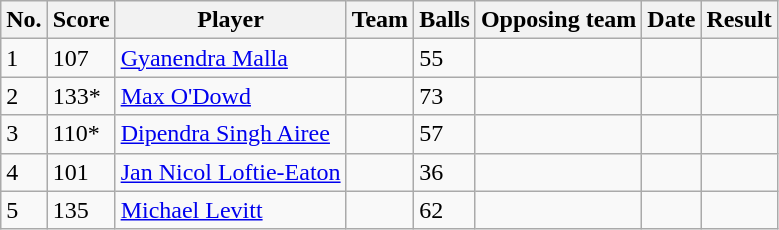<table class="wikitable sortable" style="font-size:100%">
<tr>
<th>No.</th>
<th>Score</th>
<th>Player</th>
<th>Team</th>
<th>Balls</th>
<th>Opposing team</th>
<th>Date</th>
<th>Result</th>
</tr>
<tr>
<td>1</td>
<td>107</td>
<td><a href='#'>Gyanendra Malla</a></td>
<td></td>
<td> 55</td>
<td></td>
<td></td>
<td></td>
</tr>
<tr>
<td>2</td>
<td>133*</td>
<td><a href='#'>Max O'Dowd</a></td>
<td></td>
<td> 73</td>
<td></td>
<td></td>
<td></td>
</tr>
<tr>
<td>3</td>
<td>110*</td>
<td><a href='#'>Dipendra Singh Airee</a></td>
<td></td>
<td> 57</td>
<td></td>
<td></td>
<td></td>
</tr>
<tr>
<td>4</td>
<td>101</td>
<td><a href='#'>Jan Nicol Loftie-Eaton</a></td>
<td></td>
<td> 36</td>
<td></td>
<td></td>
<td></td>
</tr>
<tr>
<td>5</td>
<td>135</td>
<td><a href='#'>Michael Levitt</a></td>
<td></td>
<td> 62</td>
<td></td>
<td></td>
<td></td>
</tr>
</table>
